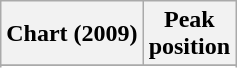<table class="wikitable sortable">
<tr>
<th>Chart (2009)</th>
<th>Peak<br>position</th>
</tr>
<tr>
</tr>
<tr>
</tr>
<tr>
</tr>
</table>
